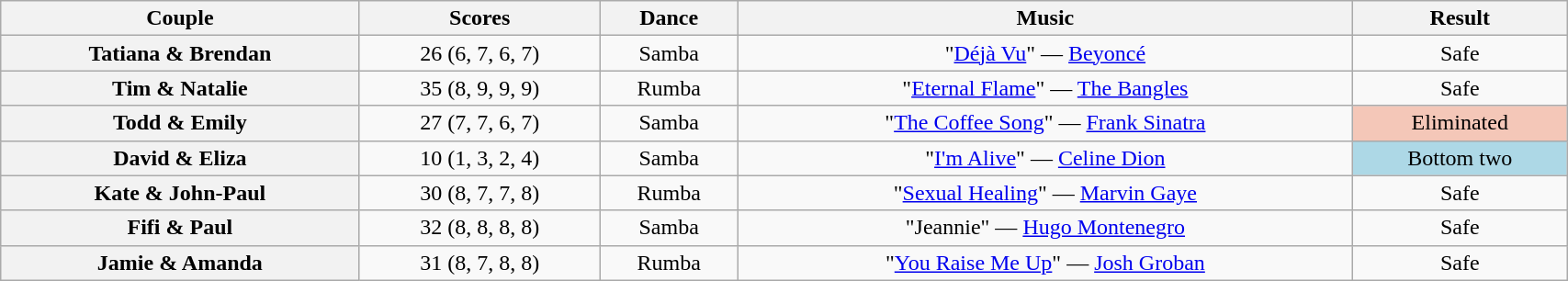<table class="wikitable sortable" style="text-align:center; width: 90%">
<tr>
<th scope="col">Couple</th>
<th scope="col">Scores</th>
<th scope="col">Dance</th>
<th scope="col" class="unsortable">Music</th>
<th scope="col" class="unsortable">Result</th>
</tr>
<tr>
<th scope="row">Tatiana & Brendan</th>
<td>26 (6, 7, 6, 7)</td>
<td>Samba</td>
<td>"<a href='#'>Déjà Vu</a>" — <a href='#'>Beyoncé</a></td>
<td>Safe</td>
</tr>
<tr>
<th scope="row">Tim & Natalie</th>
<td>35 (8, 9, 9, 9)</td>
<td>Rumba</td>
<td>"<a href='#'>Eternal Flame</a>" — <a href='#'>The Bangles</a></td>
<td>Safe</td>
</tr>
<tr>
<th scope="row">Todd & Emily</th>
<td>27 (7, 7, 6, 7)</td>
<td>Samba</td>
<td>"<a href='#'>The Coffee Song</a>" — <a href='#'>Frank Sinatra</a></td>
<td bgcolor="f4c7b8">Eliminated</td>
</tr>
<tr>
<th scope="row">David & Eliza</th>
<td>10 (1, 3, 2, 4)</td>
<td>Samba</td>
<td>"<a href='#'>I'm Alive</a>" — <a href='#'>Celine Dion</a></td>
<td bgcolor="lightblue">Bottom two</td>
</tr>
<tr>
<th scope="row">Kate & John-Paul</th>
<td>30 (8, 7, 7, 8)</td>
<td>Rumba</td>
<td>"<a href='#'>Sexual Healing</a>" — <a href='#'>Marvin Gaye</a></td>
<td>Safe</td>
</tr>
<tr>
<th scope="row">Fifi & Paul</th>
<td>32 (8, 8, 8, 8)</td>
<td>Samba</td>
<td>"Jeannie" — <a href='#'>Hugo Montenegro</a></td>
<td>Safe</td>
</tr>
<tr>
<th scope="row">Jamie & Amanda</th>
<td>31 (8, 7, 8, 8)</td>
<td>Rumba</td>
<td>"<a href='#'>You Raise Me Up</a>" — <a href='#'>Josh Groban</a></td>
<td>Safe</td>
</tr>
</table>
